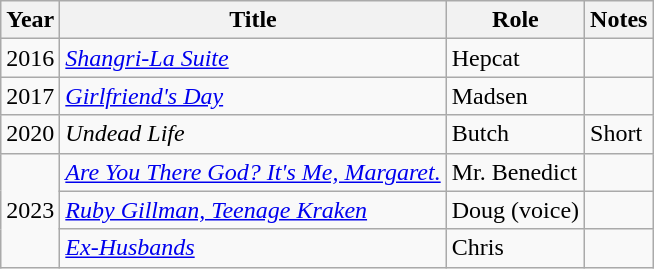<table class="wikitable sortable">
<tr>
<th>Year</th>
<th>Title</th>
<th>Role</th>
<th class="unsortable">Notes</th>
</tr>
<tr>
<td>2016</td>
<td><em><a href='#'>Shangri-La Suite</a></em></td>
<td>Hepcat</td>
<td></td>
</tr>
<tr>
<td>2017</td>
<td><em><a href='#'>Girlfriend's Day</a></em></td>
<td>Madsen</td>
<td></td>
</tr>
<tr>
<td>2020</td>
<td><em>Undead Life</em></td>
<td>Butch</td>
<td>Short</td>
</tr>
<tr>
<td rowspan=3>2023</td>
<td><em><a href='#'>Are You There God? It's Me, Margaret.</a></em></td>
<td>Mr. Benedict</td>
<td></td>
</tr>
<tr>
<td><em><a href='#'>Ruby Gillman, Teenage Kraken</a></em></td>
<td>Doug (voice)</td>
<td></td>
</tr>
<tr>
<td><em><a href='#'>Ex-Husbands</a></em></td>
<td>Chris</td>
<td></td>
</tr>
</table>
